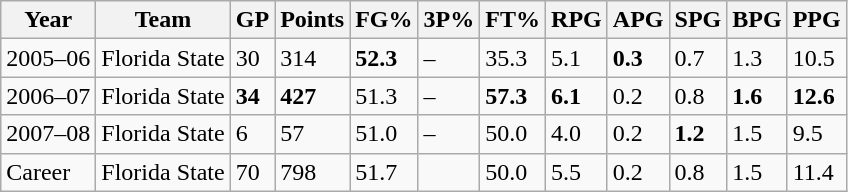<table class="wikitable">
<tr>
<th>Year</th>
<th>Team</th>
<th>GP</th>
<th>Points</th>
<th>FG%</th>
<th>3P%</th>
<th>FT%</th>
<th>RPG</th>
<th>APG</th>
<th>SPG</th>
<th>BPG</th>
<th>PPG</th>
</tr>
<tr>
<td>2005–06</td>
<td>Florida State</td>
<td>30</td>
<td>314</td>
<td><strong>52.3</strong></td>
<td>–</td>
<td>35.3</td>
<td>5.1</td>
<td><strong>0.3</strong></td>
<td>0.7</td>
<td>1.3</td>
<td>10.5</td>
</tr>
<tr>
<td>2006–07</td>
<td>Florida State</td>
<td><strong>34</strong></td>
<td><strong>427</strong></td>
<td>51.3</td>
<td>–</td>
<td><strong>57.3</strong></td>
<td><strong>6.1</strong></td>
<td>0.2</td>
<td>0.8</td>
<td><strong>1.6</strong></td>
<td><strong>12.6</strong></td>
</tr>
<tr>
<td>2007–08</td>
<td>Florida State</td>
<td>6</td>
<td>57</td>
<td>51.0</td>
<td>–</td>
<td>50.0</td>
<td>4.0</td>
<td>0.2</td>
<td><strong>1.2</strong></td>
<td>1.5</td>
<td>9.5</td>
</tr>
<tr>
<td>Career</td>
<td>Florida State</td>
<td>70</td>
<td>798</td>
<td>51.7</td>
<td></td>
<td>50.0</td>
<td>5.5</td>
<td>0.2</td>
<td>0.8</td>
<td>1.5</td>
<td>11.4</td>
</tr>
</table>
